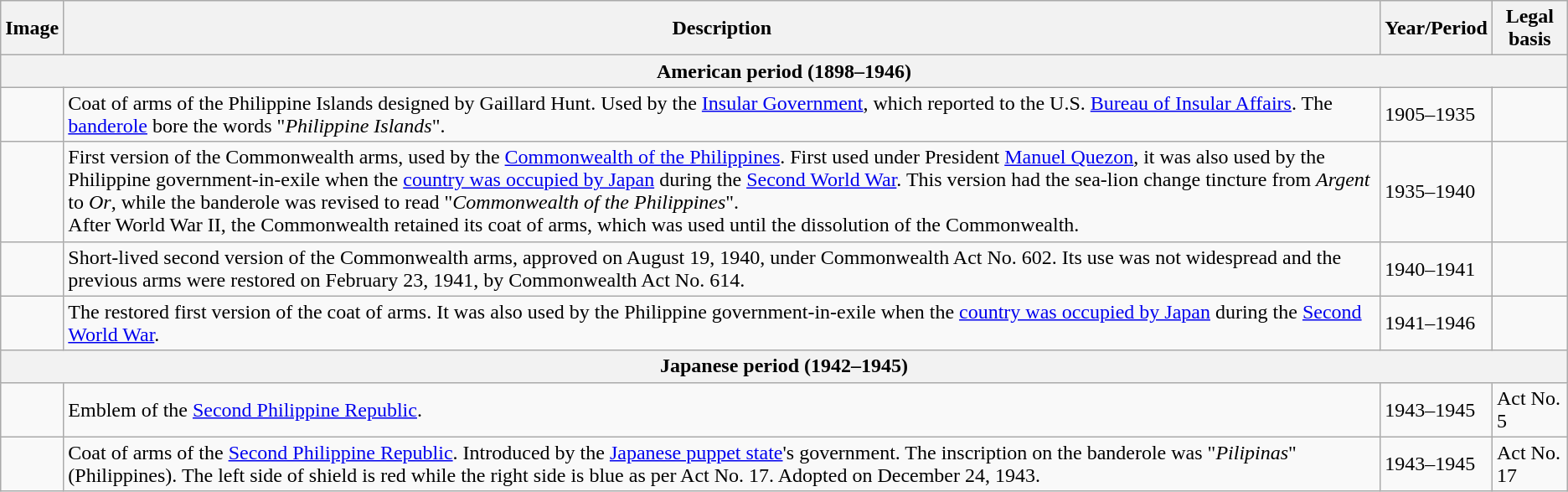<table class="wikitable" align="center">
<tr>
<th>Image</th>
<th>Description</th>
<th>Year/Period</th>
<th>Legal basis</th>
</tr>
<tr>
<th colspan="4">American period (1898–1946)</th>
</tr>
<tr>
<td></td>
<td>Coat of arms of the Philippine Islands designed by Gaillard Hunt. Used by the <a href='#'>Insular Government</a>, which reported to the U.S. <a href='#'>Bureau of Insular Affairs</a>. The <a href='#'>banderole</a> bore the words "<em>Philippine Islands</em>".</td>
<td>1905–1935</td>
<td></td>
</tr>
<tr>
<td></td>
<td>First version of the Commonwealth arms, used by the <a href='#'>Commonwealth of the Philippines</a>. First used under President <a href='#'>Manuel Quezon</a>, it was also used by the Philippine government-in-exile when the <a href='#'>country was occupied by Japan</a> during the <a href='#'>Second World War</a>. This version had the sea-lion change tincture from <em>Argent</em> to <em>Or</em>, while the banderole was revised to read "<em>Commonwealth of the Philippines</em>".<br>After World War II, the Commonwealth retained its coat of arms, which was used until the dissolution of the Commonwealth.</td>
<td>1935–1940</td>
<td></td>
</tr>
<tr>
<td></td>
<td>Short-lived second version of the Commonwealth arms, approved on August 19, 1940, under Commonwealth Act No. 602. Its use was not widespread and the previous arms were restored on February 23, 1941, by Commonwealth Act No. 614.</td>
<td>1940–1941</td>
<td></td>
</tr>
<tr>
<td></td>
<td>The restored first version of the coat of arms. It was also used by the Philippine government-in-exile when the <a href='#'>country was occupied by Japan</a> during the <a href='#'>Second World War</a>.</td>
<td>1941–1946</td>
<td></td>
</tr>
<tr>
<th colspan="4">Japanese period (1942–1945)</th>
</tr>
<tr>
<td></td>
<td>Emblem of the <a href='#'>Second Philippine Republic</a>.</td>
<td>1943–1945</td>
<td>Act No. 5</td>
</tr>
<tr>
<td></td>
<td>Coat of arms of the <a href='#'>Second Philippine Republic</a>. Introduced by the <a href='#'>Japanese puppet state</a>'s government. The inscription on the banderole was "<em>Pilipinas</em>" (Philippines). The left side of shield is red while the right side is blue as per Act No. 17. Adopted on December 24, 1943.</td>
<td>1943–1945</td>
<td>Act No. 17</td>
</tr>
</table>
